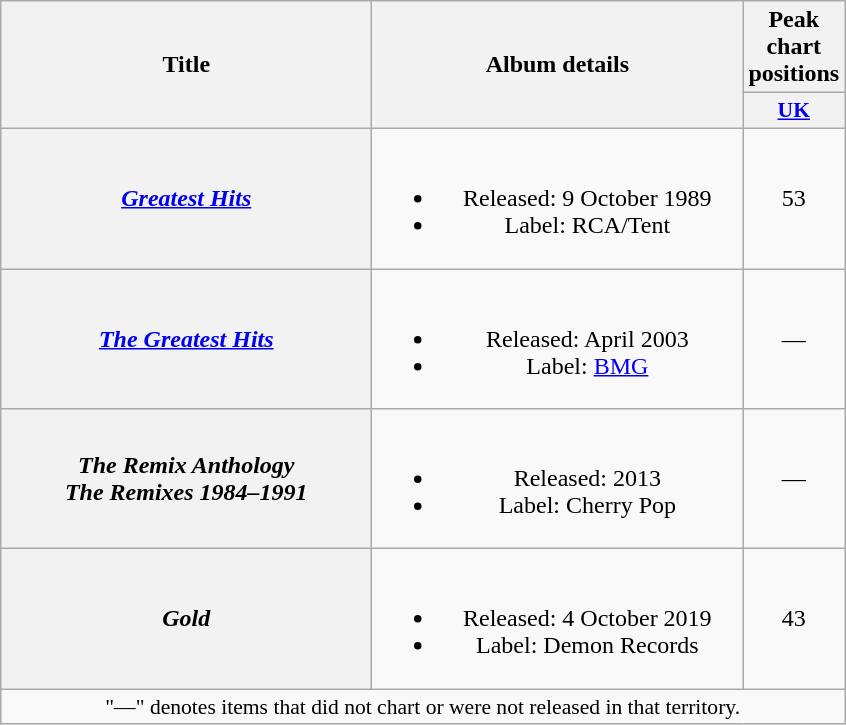<table class="wikitable plainrowheaders" style="text-align:center;">
<tr>
<th scope="col" rowspan="2" style="width:15em;">Title</th>
<th scope="col" rowspan="2" style="width:15em;">Album details</th>
<th scope="col" colspan="1">Peak chart positions</th>
</tr>
<tr>
<th scope="col" style="width:3em;font-size:90%;"><a href='#'>UK</a><br></th>
</tr>
<tr>
<th scope="row"><em><a href='#'>Greatest Hits</a></em></th>
<td><br><ul><li>Released: 9 October 1989</li><li>Label: RCA/Tent</li></ul></td>
<td>53</td>
</tr>
<tr>
<th scope="row"><em><a href='#'>The Greatest Hits</a></em></th>
<td><br><ul><li>Released: April 2003</li><li>Label: <a href='#'>BMG</a></li></ul></td>
<td>—</td>
</tr>
<tr>
<th scope="row"><em>The Remix Anthology<br>The Remixes 1984–1991</em></th>
<td><br><ul><li>Released: 2013</li><li>Label: Cherry Pop</li></ul></td>
<td>—</td>
</tr>
<tr>
<th scope="row"><em>Gold</em></th>
<td><br><ul><li>Released: 4 October 2019</li><li>Label: Demon Records</li></ul></td>
<td>43</td>
</tr>
<tr>
<td colspan="15" style="font-size:90%">"—" denotes items that did not chart or were not released in that territory.</td>
</tr>
</table>
